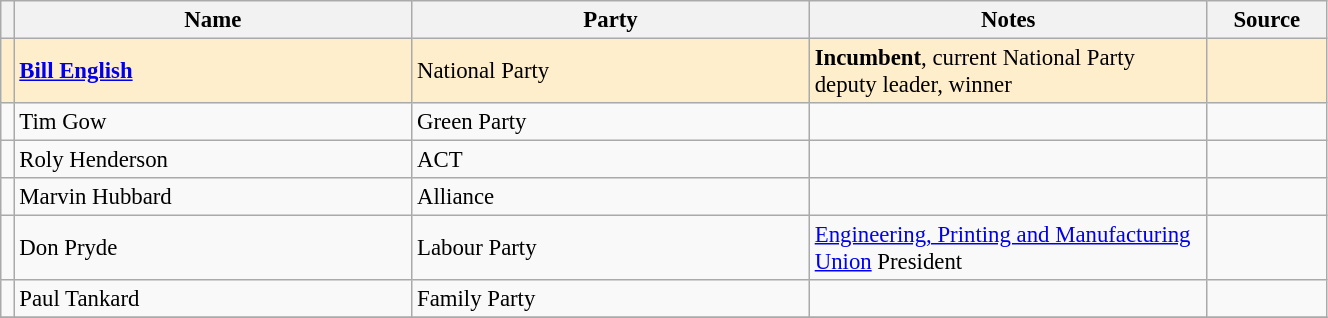<table class="wikitable" width="70%" style="font-size:95%;">
<tr>
<th width=1%></th>
<th width=30%>Name</th>
<th width=30%>Party</th>
<th width=30%>Notes</th>
<th width=9%>Source</th>
</tr>
<tr ---- bgcolor=#FFEECC>
<td bgcolor=></td>
<td><strong><a href='#'>Bill English</a></strong></td>
<td>National Party</td>
<td><strong>Incumbent</strong>, current National Party deputy leader, winner</td>
<td></td>
</tr>
<tr -->
<td bgcolor=></td>
<td>Tim Gow</td>
<td>Green Party</td>
<td></td>
<td></td>
</tr>
<tr -->
<td bgcolor=></td>
<td>Roly Henderson</td>
<td>ACT</td>
<td></td>
<td></td>
</tr>
<tr -->
<td bgcolor=></td>
<td>Marvin Hubbard</td>
<td>Alliance</td>
<td></td>
<td></td>
</tr>
<tr -->
<td bgcolor=></td>
<td>Don Pryde</td>
<td>Labour Party</td>
<td><a href='#'>Engineering, Printing and Manufacturing Union</a> President</td>
<td></td>
</tr>
<tr -->
<td bgcolor=></td>
<td>Paul Tankard</td>
<td>Family Party</td>
<td></td>
<td></td>
</tr>
<tr -->
</tr>
</table>
